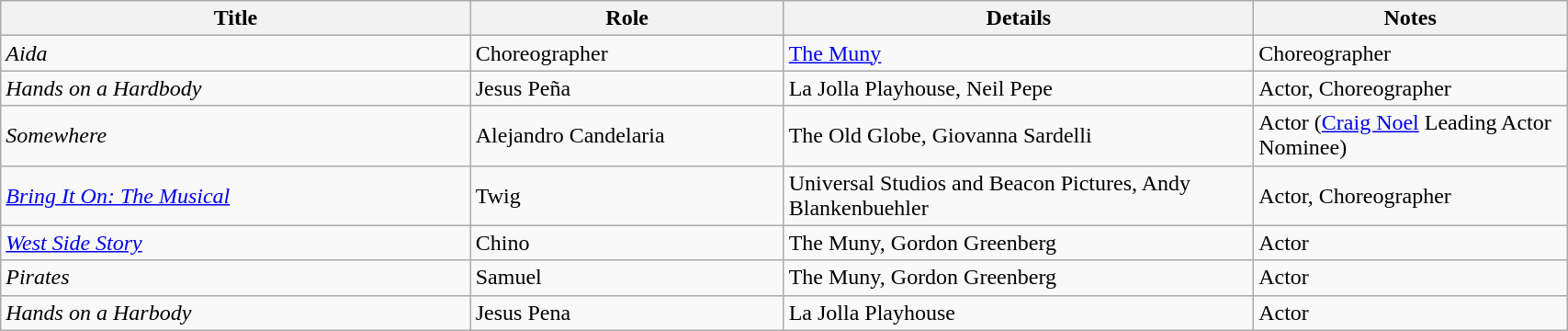<table class="wikitable" style="width: 90%;">
<tr>
<th style="width: 30%;">Title</th>
<th style="width: 20%;">Role</th>
<th style="width: 30%;">Details</th>
<th style="width: 20%;">Notes</th>
</tr>
<tr>
<td><em>Aida</em></td>
<td>Choreographer</td>
<td><a href='#'>The Muny</a></td>
<td>Choreographer</td>
</tr>
<tr>
<td><em>Hands on a Hardbody</em></td>
<td>Jesus Peña</td>
<td>La Jolla Playhouse, Neil Pepe</td>
<td>Actor, Choreographer</td>
</tr>
<tr>
<td><em>Somewhere</em></td>
<td>Alejandro Candelaria</td>
<td>The Old Globe, Giovanna Sardelli</td>
<td>Actor (<a href='#'>Craig Noel</a> Leading Actor Nominee)</td>
</tr>
<tr>
<td><em><a href='#'>Bring It On: The Musical</a></em></td>
<td>Twig</td>
<td>Universal Studios and Beacon Pictures, Andy Blankenbuehler</td>
<td>Actor, Choreographer</td>
</tr>
<tr>
<td><em><a href='#'>West Side Story</a></em></td>
<td>Chino</td>
<td>The Muny, Gordon Greenberg</td>
<td>Actor</td>
</tr>
<tr>
<td><em>Pirates</em></td>
<td>Samuel</td>
<td>The Muny, Gordon Greenberg</td>
<td>Actor</td>
</tr>
<tr>
<td><em>Hands on a Harbody</em></td>
<td>Jesus Pena</td>
<td>La Jolla Playhouse</td>
<td>Actor</td>
</tr>
</table>
